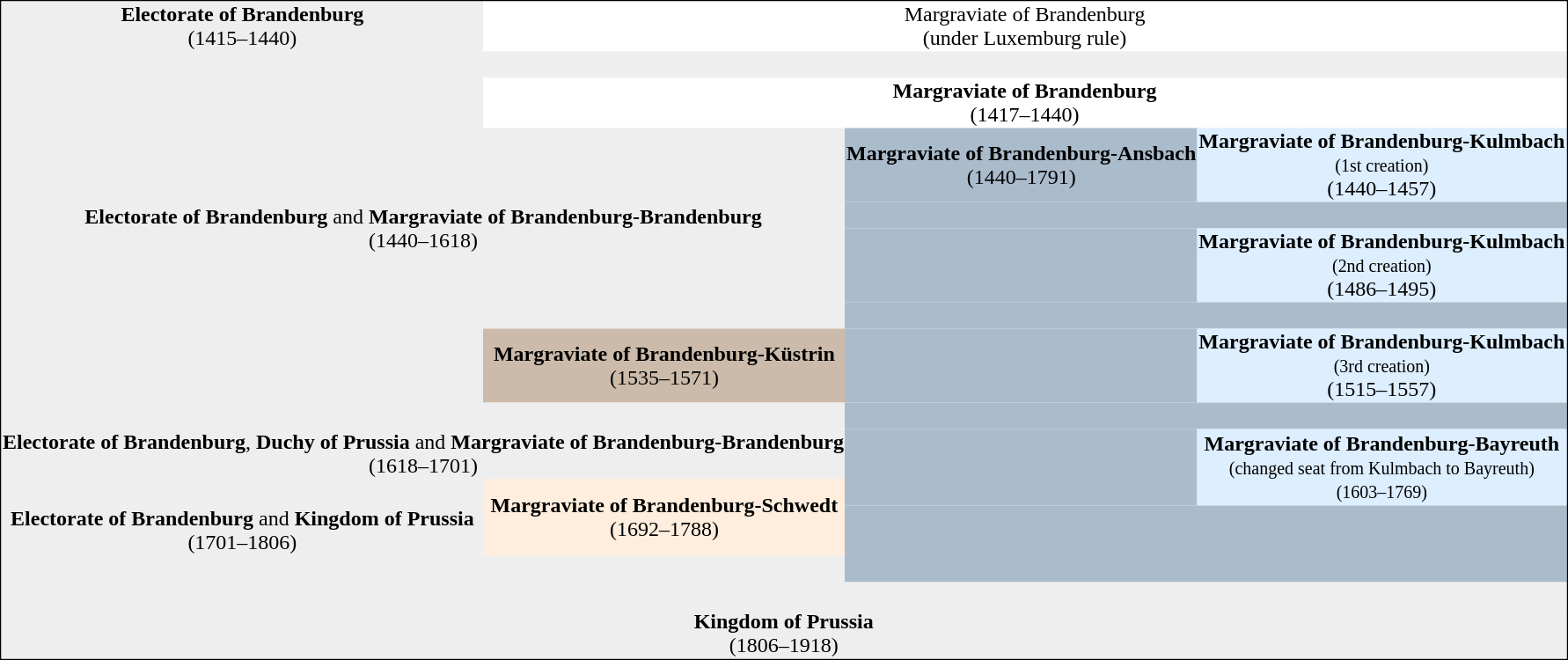<table style="border-spacing: 0px; border: 1px solid black; text-align: center;">
<tr>
<td colspan=2 style="background: #eee;"><strong>Electorate of Brandenburg</strong><br>(1415–1440)</td>
<td colspan=3 style="background: #fff;">Margraviate of Brandenburg<br>(under Luxemburg rule)</td>
</tr>
<tr>
<td colspan=5 style="background: #eee;">      </td>
</tr>
<tr>
<td colspan=2 style="background: #eee;">      </td>
<td colspan=3 style="background: #fff;"><strong>Margraviate of Brandenburg</strong><br>(1417–1440)</td>
</tr>
<tr>
<td colspan=3 rowspan="5" style="background: #eee;"><strong>Electorate of Brandenburg</strong> and <strong>Margraviate of Brandenburg-Brandenburg</strong><br>(1440–1618)</td>
<td colspan=1 style="background: #abc;"><strong>Margraviate of Brandenburg-Ansbach</strong><br>(1440–1791)</td>
<td colspan=1 style="background: #def;"><strong>Margraviate of Brandenburg-Kulmbach</strong><br><small>(1st creation)</small><br>(1440–1457)</td>
</tr>
<tr>
<td colspan=2 style="background: #abc;">      </td>
</tr>
<tr>
<td colspan=1 style="background: #abc;">      </td>
<td colspan=1 style="background: #def;"><strong>Margraviate of Brandenburg-Kulmbach</strong><br><small>(2nd creation)</small><br>(1486–1495)</td>
</tr>
<tr>
<td colspan=2 style="background: #abc;">      </td>
</tr>
<tr>
<td colspan=1 rowspan="2" style="background: #abc;">      </td>
<td colspan=1 rowspan="2" style="background: #def;"><strong>Margraviate of Brandenburg-Kulmbach</strong><br><small>(3rd creation)</small><br>(1515–1557)</td>
</tr>
<tr>
<td colspan=2 rowspan="2" style="background: #eee;">      </td>
<td colspan=1 rowspan="2" style="background: #cba;"><strong>Margraviate of Brandenburg-Küstrin</strong><br>(1535–1571)</td>
</tr>
<tr>
<td colspan=2 rowspan="2" style="background: #abc;">      </td>
</tr>
<tr>
<td colspan=3 rowspan="2" style="background: #eee;">      </td>
</tr>
<tr>
<td colspan=1 rowspan="4" style="background: #abc;">      </td>
<td colspan=1 rowspan="4" style="background: #def;"><strong>Margraviate of Brandenburg-Bayreuth</strong><br><small>(changed seat from Kulmbach to Bayreuth)<br>(1603–1769)</small></td>
</tr>
<tr>
<td colspan=3 style="background: #eee;"><strong>Electorate of Brandenburg</strong>, <strong>Duchy of Prussia</strong> and <strong>Margraviate of Brandenburg-Brandenburg</strong><br>(1618–1701)</td>
</tr>
<tr>
<td colspan=2 style="background: #eee;">      </td>
<td colspan=1 rowspan="3" style="background: #fed;"><strong>Margraviate of Brandenburg-Schwedt</strong><br>(1692–1788)</td>
</tr>
<tr>
<td colspan=2 rowspan="2" style="background: #eee;"><strong>Electorate of Brandenburg</strong> and <strong>Kingdom of Prussia</strong><br>(1701–1806)</td>
</tr>
<tr>
<td colspan=2 rowspan="2" style="background: #abc;">      </td>
</tr>
<tr>
<td colspan=3 style="background: #eee;">      </td>
</tr>
<tr>
<td colspan=5 style="background: #eee;">      </td>
</tr>
<tr>
<td colspan=5 style="background: #eee;"><strong>Kingdom of Prussia</strong><br>(1806–1918)</td>
</tr>
<tr>
</tr>
</table>
